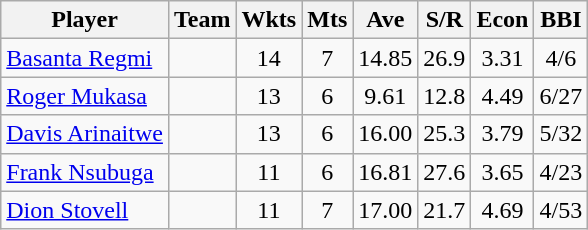<table class="wikitable" style="text-align:center;">
<tr>
<th>Player</th>
<th>Team</th>
<th>Wkts</th>
<th>Mts</th>
<th>Ave</th>
<th>S/R</th>
<th>Econ</th>
<th>BBI</th>
</tr>
<tr>
<td style="text-align:left;"><a href='#'>Basanta Regmi</a></td>
<td></td>
<td>14</td>
<td>7</td>
<td>14.85</td>
<td>26.9</td>
<td>3.31</td>
<td>4/6</td>
</tr>
<tr>
<td style="text-align:left;"><a href='#'>Roger Mukasa</a></td>
<td></td>
<td>13</td>
<td>6</td>
<td>9.61</td>
<td>12.8</td>
<td>4.49</td>
<td>6/27</td>
</tr>
<tr>
<td style="text-align:left;"><a href='#'>Davis Arinaitwe</a></td>
<td></td>
<td>13</td>
<td>6</td>
<td>16.00</td>
<td>25.3</td>
<td>3.79</td>
<td>5/32</td>
</tr>
<tr>
<td style="text-align:left;"><a href='#'>Frank Nsubuga</a></td>
<td></td>
<td>11</td>
<td>6</td>
<td>16.81</td>
<td>27.6</td>
<td>3.65</td>
<td>4/23</td>
</tr>
<tr>
<td style="text-align:left;"><a href='#'>Dion Stovell</a></td>
<td></td>
<td>11</td>
<td>7</td>
<td>17.00</td>
<td>21.7</td>
<td>4.69</td>
<td>4/53</td>
</tr>
</table>
